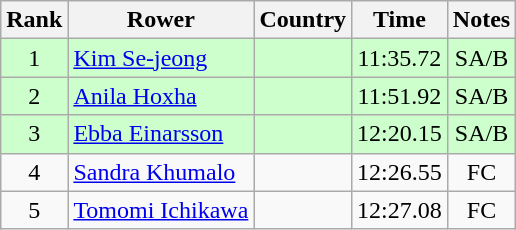<table class="wikitable" style="text-align:center">
<tr>
<th>Rank</th>
<th>Rower</th>
<th>Country</th>
<th>Time</th>
<th>Notes</th>
</tr>
<tr bgcolor=ccffcc>
<td>1</td>
<td align="left"><a href='#'>Kim Se-jeong</a></td>
<td align="left"></td>
<td>11:35.72</td>
<td>SA/B</td>
</tr>
<tr bgcolor=ccffcc>
<td>2</td>
<td align="left"><a href='#'>Anila Hoxha</a></td>
<td align="left"></td>
<td>11:51.92</td>
<td>SA/B</td>
</tr>
<tr bgcolor=ccffcc>
<td>3</td>
<td align="left"><a href='#'>Ebba Einarsson</a></td>
<td align="left"></td>
<td>12:20.15</td>
<td>SA/B</td>
</tr>
<tr>
<td>4</td>
<td align="left"><a href='#'>Sandra Khumalo</a></td>
<td align="left"></td>
<td>12:26.55</td>
<td>FC</td>
</tr>
<tr>
<td>5</td>
<td align="left"><a href='#'>Tomomi Ichikawa</a></td>
<td align="left"></td>
<td>12:27.08</td>
<td>FC</td>
</tr>
</table>
